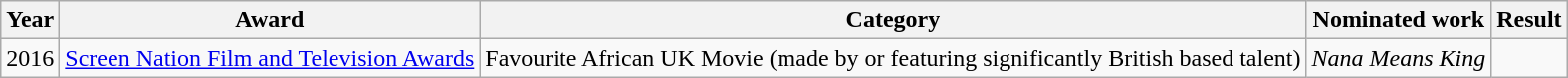<table class="wikitable sortable">
<tr>
<th>Year</th>
<th>Award</th>
<th>Category</th>
<th>Nominated work</th>
<th>Result</th>
</tr>
<tr>
<td rowspan=2>2016</td>
<td rowspan=2><a href='#'>Screen Nation Film and Television Awards </a></td>
<td>Favourite African UK Movie (made by or featuring significantly British based talent)</td>
<td><em>Nana Means King</em></td>
<td></td>
</tr>
</table>
